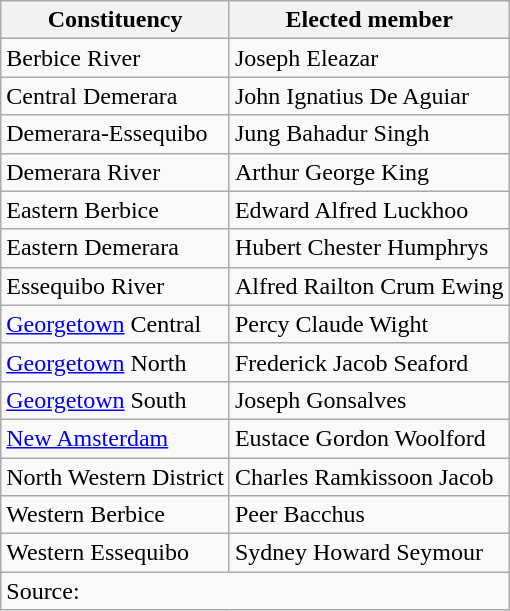<table class=wikitable>
<tr>
<th>Constituency</th>
<th>Elected member</th>
</tr>
<tr>
<td>Berbice River</td>
<td>Joseph Eleazar</td>
</tr>
<tr>
<td>Central Demerara</td>
<td>John Ignatius De Aguiar</td>
</tr>
<tr>
<td>Demerara-Essequibo</td>
<td>Jung Bahadur Singh</td>
</tr>
<tr>
<td>Demerara River</td>
<td>Arthur George King</td>
</tr>
<tr>
<td>Eastern Berbice</td>
<td>Edward Alfred Luckhoo</td>
</tr>
<tr>
<td>Eastern Demerara</td>
<td>Hubert Chester Humphrys</td>
</tr>
<tr>
<td>Essequibo River</td>
<td>Alfred Railton Crum Ewing</td>
</tr>
<tr>
<td><a href='#'>Georgetown</a> Central</td>
<td>Percy Claude Wight</td>
</tr>
<tr>
<td><a href='#'>Georgetown</a> North</td>
<td>Frederick Jacob Seaford</td>
</tr>
<tr>
<td><a href='#'>Georgetown</a> South</td>
<td>Joseph Gonsalves</td>
</tr>
<tr>
<td><a href='#'>New Amsterdam</a></td>
<td>Eustace Gordon Woolford</td>
</tr>
<tr>
<td>North Western District</td>
<td>Charles Ramkissoon Jacob</td>
</tr>
<tr>
<td>Western Berbice</td>
<td>Peer Bacchus</td>
</tr>
<tr>
<td>Western Essequibo</td>
<td>Sydney Howard Seymour</td>
</tr>
<tr>
<td align=left colspan=4>Source: </td>
</tr>
</table>
